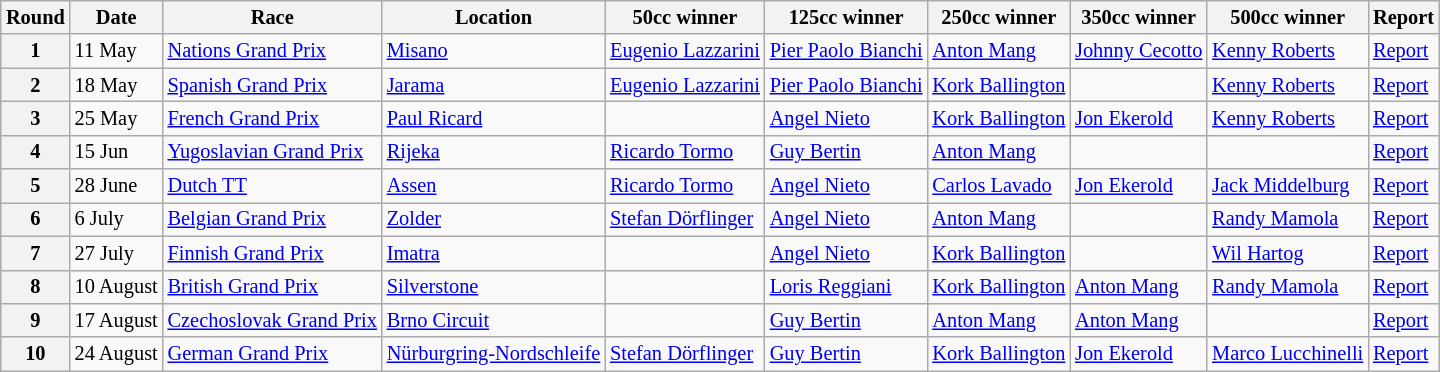<table class="wikitable"  style="margin:auto; font-size:85%;">
<tr>
<th>Round</th>
<th>Date</th>
<th>Race</th>
<th>Location</th>
<th>50cc winner</th>
<th>125cc winner</th>
<th>250cc winner</th>
<th>350cc winner</th>
<th>500cc winner</th>
<th>Report</th>
</tr>
<tr>
<th>1</th>
<td>11 May</td>
<td> <a href='#'>Nations Grand Prix</a></td>
<td><a href='#'>Misano</a></td>
<td> <a href='#'>Eugenio Lazzarini</a></td>
<td> <a href='#'>Pier Paolo Bianchi</a></td>
<td> <a href='#'>Anton Mang</a></td>
<td> <a href='#'>Johnny Cecotto</a></td>
<td> <a href='#'>Kenny Roberts</a></td>
<td><a href='#'>Report</a></td>
</tr>
<tr>
<th>2</th>
<td>18 May</td>
<td> <a href='#'>Spanish Grand Prix</a></td>
<td><a href='#'>Jarama</a></td>
<td> <a href='#'>Eugenio Lazzarini</a></td>
<td> <a href='#'>Pier Paolo Bianchi</a></td>
<td> <a href='#'>Kork Ballington</a></td>
<td></td>
<td> <a href='#'>Kenny Roberts</a></td>
<td><a href='#'>Report</a></td>
</tr>
<tr>
<th>3</th>
<td>25 May</td>
<td> <a href='#'>French Grand Prix</a></td>
<td><a href='#'>Paul Ricard</a></td>
<td></td>
<td> <a href='#'>Angel Nieto</a></td>
<td> <a href='#'>Kork Ballington</a></td>
<td> <a href='#'>Jon Ekerold</a></td>
<td> <a href='#'>Kenny Roberts</a></td>
<td><a href='#'>Report</a></td>
</tr>
<tr>
<th>4</th>
<td>15 Jun</td>
<td> <a href='#'>Yugoslavian Grand Prix</a></td>
<td><a href='#'>Rijeka</a></td>
<td> <a href='#'>Ricardo Tormo</a></td>
<td> <a href='#'>Guy Bertin</a></td>
<td> <a href='#'>Anton Mang</a></td>
<td></td>
<td></td>
<td><a href='#'>Report</a></td>
</tr>
<tr>
<th>5</th>
<td>28 June</td>
<td> <a href='#'>Dutch TT</a></td>
<td><a href='#'>Assen</a></td>
<td> <a href='#'>Ricardo Tormo</a></td>
<td> <a href='#'>Angel Nieto</a></td>
<td> <a href='#'>Carlos Lavado</a></td>
<td> <a href='#'>Jon Ekerold</a></td>
<td> <a href='#'>Jack Middelburg</a></td>
<td><a href='#'>Report</a></td>
</tr>
<tr>
<th>6</th>
<td>6 July</td>
<td> <a href='#'>Belgian Grand Prix</a></td>
<td><a href='#'>Zolder</a></td>
<td> <a href='#'>Stefan Dörflinger</a></td>
<td> <a href='#'>Angel Nieto</a></td>
<td> <a href='#'>Anton Mang</a></td>
<td></td>
<td> <a href='#'>Randy Mamola</a></td>
<td><a href='#'>Report</a></td>
</tr>
<tr>
<th>7</th>
<td>27 July</td>
<td> <a href='#'>Finnish Grand Prix</a></td>
<td><a href='#'>Imatra</a></td>
<td></td>
<td> <a href='#'>Angel Nieto</a></td>
<td> <a href='#'>Kork Ballington</a></td>
<td></td>
<td> <a href='#'>Wil Hartog</a></td>
<td><a href='#'>Report</a></td>
</tr>
<tr>
<th>8</th>
<td>10 August</td>
<td> <a href='#'>British Grand Prix</a></td>
<td><a href='#'>Silverstone</a></td>
<td></td>
<td> <a href='#'>Loris Reggiani</a></td>
<td> <a href='#'>Kork Ballington</a></td>
<td> <a href='#'>Anton Mang</a></td>
<td> <a href='#'>Randy Mamola</a></td>
<td><a href='#'>Report</a></td>
</tr>
<tr>
<th>9</th>
<td>17 August</td>
<td> <a href='#'>Czechoslovak Grand Prix</a></td>
<td><a href='#'>Brno Circuit</a></td>
<td></td>
<td> <a href='#'>Guy Bertin</a></td>
<td> <a href='#'>Anton Mang</a></td>
<td> <a href='#'>Anton Mang</a></td>
<td></td>
<td><a href='#'>Report</a></td>
</tr>
<tr>
<th>10</th>
<td>24 August</td>
<td> <a href='#'>German Grand Prix</a></td>
<td><a href='#'>Nürburgring-Nordschleife</a></td>
<td> <a href='#'>Stefan Dörflinger</a></td>
<td> <a href='#'>Guy Bertin</a></td>
<td> <a href='#'>Kork Ballington</a></td>
<td> <a href='#'>Jon Ekerold</a></td>
<td> <a href='#'>Marco Lucchinelli</a></td>
<td><a href='#'>Report</a></td>
</tr>
</table>
